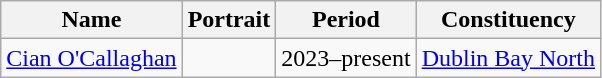<table class="wikitable">
<tr>
<th>Name</th>
<th>Portrait</th>
<th>Period</th>
<th>Constituency</th>
</tr>
<tr>
<td><a href='#'>Cian O'Callaghan</a></td>
<td></td>
<td>2023–present</td>
<td><a href='#'>Dublin Bay North</a></td>
</tr>
</table>
